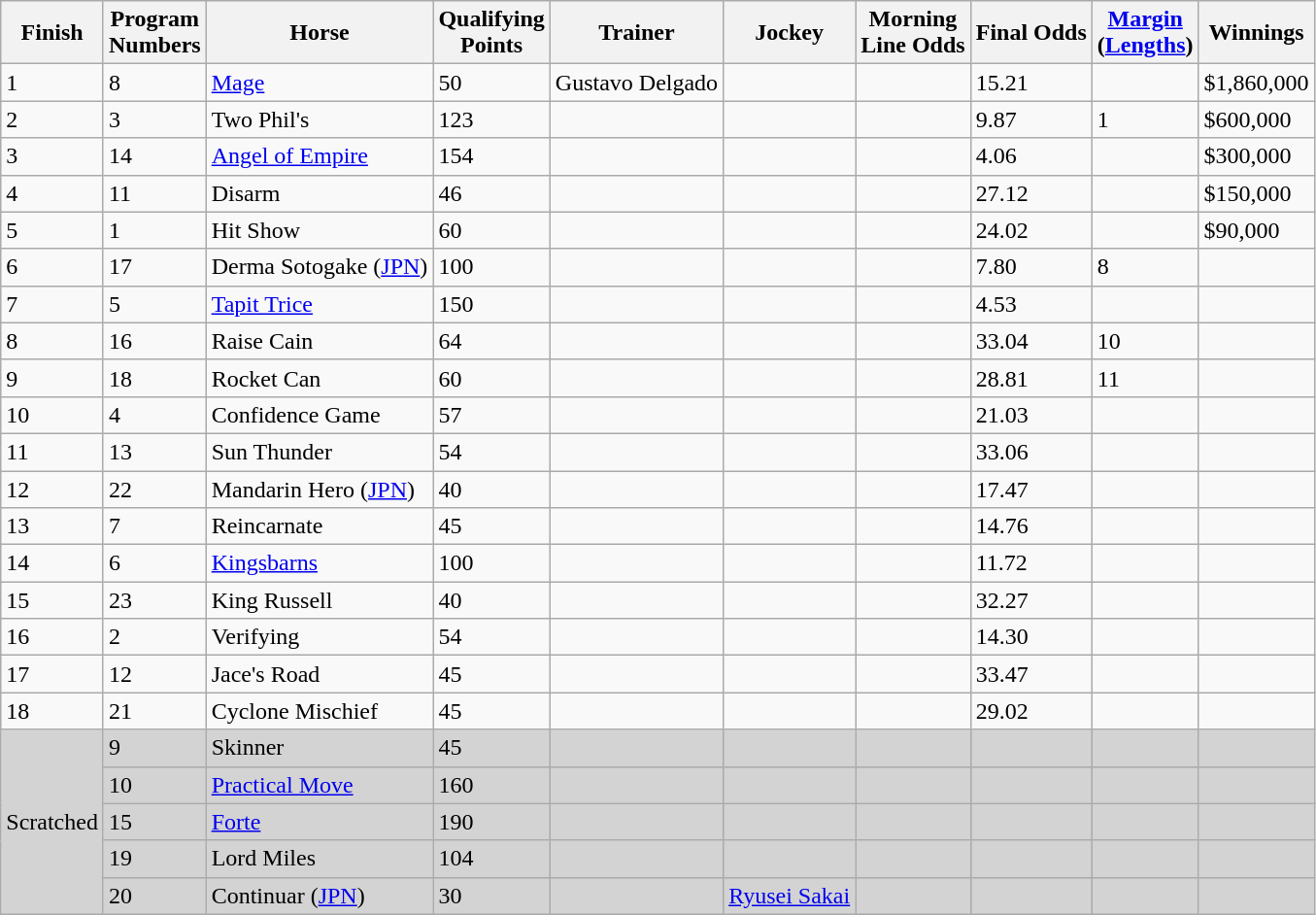<table class="wikitable sortable" border="1">
<tr>
<th scope="col">Finish</th>
<th scope="col">Program<br>Numbers</th>
<th scope="col">Horse</th>
<th scope="col">Qualifying<br>Points</th>
<th scope="col">Trainer</th>
<th scope="col">Jockey</th>
<th scope="col">Morning<br>Line Odds</th>
<th scope="col">Final Odds</th>
<th scope="col" class=unsortable><a href='#'>Margin</a><br>(<a href='#'>Lengths</a>)</th>
<th scope="col">Winnings</th>
</tr>
<tr>
<td>1</td>
<td>8</td>
<td><a href='#'>Mage</a></td>
<td>50</td>
<td>Gustavo Delgado</td>
<td></td>
<td></td>
<td>15.21</td>
<td></td>
<td>$1,860,000</td>
</tr>
<tr>
<td>2</td>
<td>3</td>
<td>Two Phil's</td>
<td>123</td>
<td></td>
<td></td>
<td></td>
<td>9.87</td>
<td>1</td>
<td>$600,000</td>
</tr>
<tr>
<td>3</td>
<td>14</td>
<td><a href='#'>Angel of Empire</a></td>
<td>154</td>
<td></td>
<td></td>
<td></td>
<td>4.06</td>
<td></td>
<td>$300,000</td>
</tr>
<tr>
<td>4</td>
<td>11</td>
<td>Disarm</td>
<td>46</td>
<td></td>
<td></td>
<td></td>
<td>27.12</td>
<td></td>
<td>$150,000</td>
</tr>
<tr>
<td>5</td>
<td>1</td>
<td>Hit Show</td>
<td>60</td>
<td></td>
<td></td>
<td></td>
<td>24.02</td>
<td></td>
<td>$90,000</td>
</tr>
<tr>
<td>6</td>
<td>17</td>
<td>Derma Sotogake (<a href='#'>JPN</a>)</td>
<td>100</td>
<td></td>
<td></td>
<td></td>
<td>7.80</td>
<td>8</td>
<td></td>
</tr>
<tr>
<td>7</td>
<td>5</td>
<td><a href='#'>Tapit Trice</a></td>
<td>150</td>
<td></td>
<td></td>
<td></td>
<td>4.53</td>
<td></td>
<td></td>
</tr>
<tr>
<td>8</td>
<td>16</td>
<td>Raise Cain</td>
<td>64</td>
<td></td>
<td></td>
<td></td>
<td>33.04</td>
<td>10</td>
<td></td>
</tr>
<tr>
<td>9</td>
<td>18</td>
<td>Rocket Can</td>
<td>60</td>
<td></td>
<td></td>
<td></td>
<td>28.81</td>
<td>11</td>
<td></td>
</tr>
<tr>
<td>10</td>
<td>4</td>
<td>Confidence Game</td>
<td>57</td>
<td></td>
<td></td>
<td></td>
<td>21.03</td>
<td></td>
<td></td>
</tr>
<tr>
<td>11</td>
<td>13</td>
<td>Sun Thunder</td>
<td>54</td>
<td></td>
<td></td>
<td></td>
<td>33.06</td>
<td></td>
<td></td>
</tr>
<tr>
<td>12</td>
<td>22</td>
<td>Mandarin Hero (<a href='#'>JPN</a>)</td>
<td>40</td>
<td></td>
<td></td>
<td></td>
<td>17.47</td>
<td></td>
<td></td>
</tr>
<tr>
<td>13</td>
<td>7</td>
<td>Reincarnate</td>
<td>45</td>
<td></td>
<td></td>
<td></td>
<td>14.76</td>
<td></td>
<td></td>
</tr>
<tr>
<td>14</td>
<td>6</td>
<td><a href='#'>Kingsbarns</a></td>
<td>100</td>
<td></td>
<td></td>
<td></td>
<td>11.72</td>
<td></td>
<td></td>
</tr>
<tr>
<td>15</td>
<td>23</td>
<td>King Russell</td>
<td>40</td>
<td></td>
<td></td>
<td></td>
<td>32.27</td>
<td></td>
<td></td>
</tr>
<tr>
<td>16</td>
<td>2</td>
<td>Verifying</td>
<td>54</td>
<td></td>
<td></td>
<td></td>
<td>14.30</td>
<td></td>
<td></td>
</tr>
<tr>
<td>17</td>
<td>12</td>
<td>Jace's Road</td>
<td>45</td>
<td></td>
<td></td>
<td></td>
<td>33.47</td>
<td></td>
<td></td>
</tr>
<tr>
<td>18</td>
<td>21</td>
<td>Cyclone Mischief</td>
<td>45</td>
<td></td>
<td></td>
<td></td>
<td>29.02</td>
<td></td>
<td></td>
</tr>
<tr bgcolor="lightgrey">
<td rowspan="5">Scratched</td>
<td>9</td>
<td>Skinner</td>
<td>45</td>
<td></td>
<td></td>
<td></td>
<td></td>
<td></td>
<td></td>
</tr>
<tr bgcolor="lightgrey">
<td>10</td>
<td><a href='#'>Practical Move</a></td>
<td>160</td>
<td></td>
<td></td>
<td></td>
<td></td>
<td></td>
<td></td>
</tr>
<tr bgcolor="lightgrey">
<td>15</td>
<td><a href='#'>Forte</a></td>
<td>190</td>
<td></td>
<td></td>
<td></td>
<td></td>
<td></td>
<td></td>
</tr>
<tr bgcolor="lightgrey">
<td>19</td>
<td>Lord Miles</td>
<td>104</td>
<td></td>
<td></td>
<td></td>
<td></td>
<td></td>
<td></td>
</tr>
<tr bgcolor="lightgrey">
<td>20</td>
<td>Continuar (<a href='#'>JPN</a>)</td>
<td>30</td>
<td></td>
<td><a href='#'>Ryusei Sakai</a></td>
<td></td>
<td></td>
<td></td>
<td></td>
</tr>
</table>
